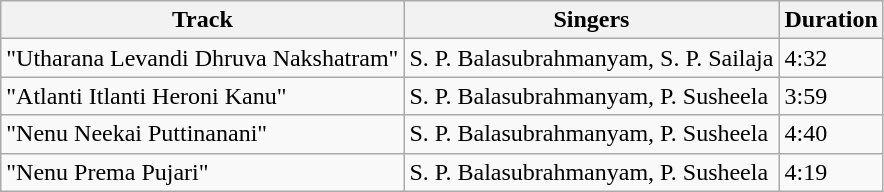<table class="wikitable">
<tr>
<th>Track</th>
<th>Singers</th>
<th>Duration</th>
</tr>
<tr>
<td>"Utharana Levandi Dhruva Nakshatram"</td>
<td>S. P. Balasubrahmanyam, S. P. Sailaja</td>
<td>4:32</td>
</tr>
<tr>
<td>"Atlanti Itlanti Heroni Kanu"</td>
<td>S. P. Balasubrahmanyam, P. Susheela</td>
<td>3:59</td>
</tr>
<tr>
<td>"Nenu Neekai Puttinanani"</td>
<td>S. P. Balasubrahmanyam, P. Susheela</td>
<td>4:40</td>
</tr>
<tr>
<td>"Nenu Prema Pujari"</td>
<td>S. P. Balasubrahmanyam, P. Susheela</td>
<td>4:19</td>
</tr>
</table>
